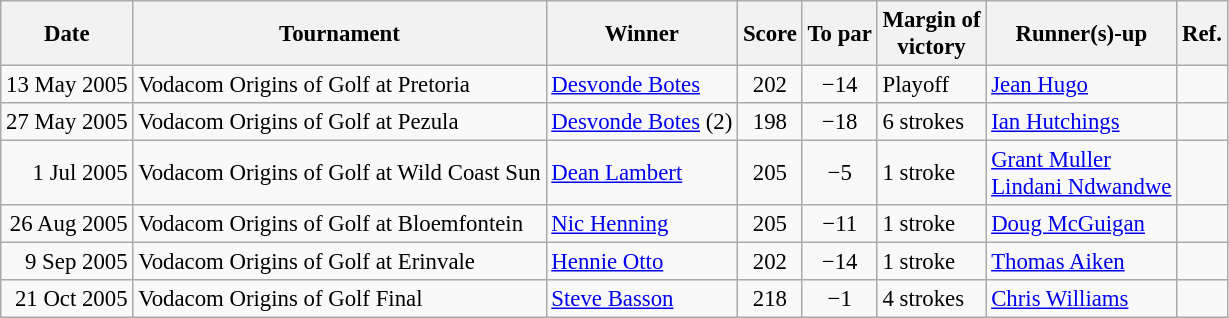<table class=wikitable style="font-size:95%">
<tr>
<th>Date</th>
<th>Tournament</th>
<th>Winner</th>
<th>Score</th>
<th>To par</th>
<th>Margin of<br>victory</th>
<th>Runner(s)-up</th>
<th>Ref.</th>
</tr>
<tr>
<td align=right>13 May 2005</td>
<td>Vodacom Origins of Golf at Pretoria</td>
<td> <a href='#'>Desvonde Botes</a></td>
<td align=center>202</td>
<td align=center>−14</td>
<td>Playoff</td>
<td> <a href='#'>Jean Hugo</a></td>
<td></td>
</tr>
<tr>
<td align=right>27 May 2005</td>
<td>Vodacom Origins of Golf at Pezula</td>
<td> <a href='#'>Desvonde Botes</a> (2)</td>
<td align=center>198</td>
<td align=center>−18</td>
<td>6 strokes</td>
<td> <a href='#'>Ian Hutchings</a></td>
<td></td>
</tr>
<tr>
<td align=right>1 Jul 2005</td>
<td>Vodacom Origins of Golf at Wild Coast Sun</td>
<td> <a href='#'>Dean Lambert</a></td>
<td align=center>205</td>
<td align=center>−5</td>
<td>1 stroke</td>
<td> <a href='#'>Grant Muller</a><br> <a href='#'>Lindani Ndwandwe</a></td>
<td></td>
</tr>
<tr>
<td align=right>26 Aug 2005</td>
<td>Vodacom Origins of Golf at Bloemfontein</td>
<td> <a href='#'>Nic Henning</a></td>
<td align=center>205</td>
<td align=center>−11</td>
<td>1 stroke</td>
<td> <a href='#'>Doug McGuigan</a></td>
<td></td>
</tr>
<tr>
<td align=right>9 Sep 2005</td>
<td>Vodacom Origins of Golf at Erinvale</td>
<td> <a href='#'>Hennie Otto</a></td>
<td align=center>202</td>
<td align=center>−14</td>
<td>1 stroke</td>
<td> <a href='#'>Thomas Aiken</a></td>
<td></td>
</tr>
<tr>
<td align=right>21 Oct 2005</td>
<td>Vodacom Origins of Golf Final</td>
<td> <a href='#'>Steve Basson</a></td>
<td align=center>218</td>
<td align=center>−1</td>
<td>4 strokes</td>
<td> <a href='#'>Chris Williams</a></td>
<td></td>
</tr>
</table>
